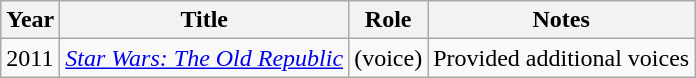<table class="wikitable sortable">
<tr>
<th>Year</th>
<th>Title</th>
<th>Role</th>
<th class="unsortable">Notes</th>
</tr>
<tr>
<td>2011</td>
<td><em><a href='#'>Star Wars: The Old Republic</a></em></td>
<td>(voice)</td>
<td>Provided additional voices</td>
</tr>
</table>
